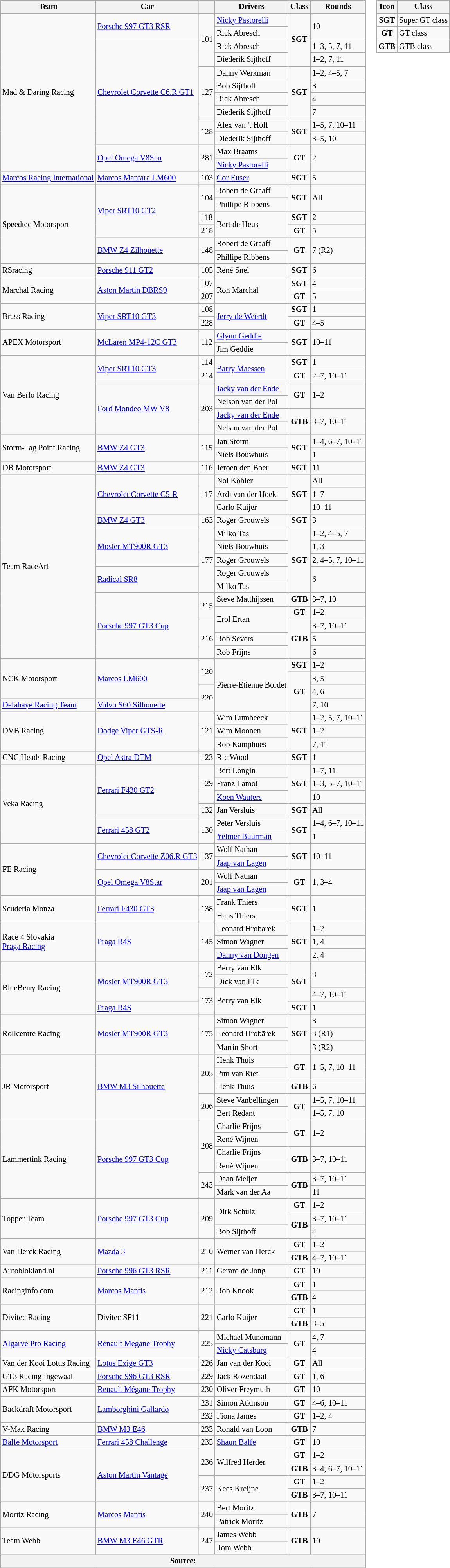<table>
<tr>
<td><br><table class="wikitable" style="font-size: 85%;">
<tr>
<th>Team</th>
<th>Car</th>
<th></th>
<th>Drivers</th>
<th>Class</th>
<th>Rounds</th>
</tr>
<tr>
<td rowspan=12> Mad & Daring Racing</td>
<td rowspan=2><a href='#'>Porsche 997 GT3 RSR</a></td>
<td rowspan=4>101</td>
<td> <a href='#'>Nicky Pastorelli</a></td>
<td rowspan=4 align=center><strong><span>SGT</span></strong></td>
<td rowspan=2>10</td>
</tr>
<tr>
<td> Rick Abresch</td>
</tr>
<tr>
<td rowspan=8><a href='#'>Chevrolet Corvette C6.R GT1</a></td>
<td> Rick Abresch</td>
<td>1–3, 5, 7, 11</td>
</tr>
<tr>
<td> Diederik Sijthoff</td>
<td>1–2, 7, 11</td>
</tr>
<tr>
<td rowspan=4>127</td>
<td> Danny Werkman</td>
<td rowspan=4 align=center><strong><span>SGT</span></strong></td>
<td>1–2, 4–5, 7</td>
</tr>
<tr>
<td> Bob Sijthoff</td>
<td>3</td>
</tr>
<tr>
<td> Rick Abresch</td>
<td>4</td>
</tr>
<tr>
<td> Diederik Sijthoff</td>
<td>7</td>
</tr>
<tr>
<td rowspan=2>128</td>
<td> Alex van 't Hoff</td>
<td rowspan=2 align=center><strong><span>SGT</span></strong></td>
<td>1–5, 7, 10–11</td>
</tr>
<tr>
<td> Diederik Sijthoff</td>
<td>3–5, 10</td>
</tr>
<tr>
<td rowspan=2><a href='#'>Opel Omega V8Star</a></td>
<td rowspan=2>281</td>
<td> Max Braams</td>
<td rowspan=2 align=center><strong><span>GT</span></strong></td>
<td rowspan=2>2</td>
</tr>
<tr>
<td> <a href='#'>Nicky Pastorelli</a></td>
</tr>
<tr>
<td> <a href='#'>Marcos Racing International</a></td>
<td><a href='#'>Marcos Mantara LM600</a></td>
<td>103</td>
<td> <a href='#'>Cor Euser</a></td>
<td align=center><strong><span>SGT</span></strong></td>
<td>5</td>
</tr>
<tr>
<td rowspan=6> Speedtec Motorsport</td>
<td rowspan=4><a href='#'>Viper SRT10 GT2</a></td>
<td rowspan=2>104</td>
<td> Robert de Graaff</td>
<td rowspan=2 align=center><strong><span>SGT</span></strong></td>
<td rowspan=2>All</td>
</tr>
<tr>
<td> Phillipe Ribbens</td>
</tr>
<tr>
<td>118</td>
<td rowspan=2> Bert de Heus</td>
<td align=center><strong><span>SGT</span></strong></td>
<td>2</td>
</tr>
<tr>
<td>218</td>
<td align=center><strong><span>GT</span></strong></td>
<td>5</td>
</tr>
<tr>
<td rowspan=2><a href='#'>BMW Z4 Zilhouette</a></td>
<td rowspan=2>148</td>
<td> Robert de Graaff</td>
<td rowspan=2 align=center><strong><span>GT</span></strong></td>
<td rowspan=2>7 (R2)</td>
</tr>
<tr>
<td> Phillipe Ribbens</td>
</tr>
<tr>
<td> RSracing</td>
<td><a href='#'>Porsche 911 GT2</a></td>
<td>105</td>
<td> René Snel</td>
<td align=center><strong><span>SGT</span></strong></td>
<td>6</td>
</tr>
<tr>
<td rowspan=2> Marchal Racing</td>
<td rowspan=2><a href='#'>Aston Martin DBRS9</a></td>
<td>107</td>
<td rowspan=2> Ron Marchal</td>
<td align=center><strong><span>SGT</span></strong></td>
<td>4</td>
</tr>
<tr>
<td>207</td>
<td align=center><strong><span>GT</span></strong></td>
<td>5</td>
</tr>
<tr>
<td rowspan=2> Brass Racing</td>
<td rowspan=2><a href='#'>Viper SRT10 GT3</a></td>
<td>108</td>
<td rowspan=2> <a href='#'>Jerry de Weerdt</a></td>
<td align=center><strong><span>SGT</span></strong></td>
<td>1</td>
</tr>
<tr>
<td>228</td>
<td align=center><strong><span>GT</span></strong></td>
<td>4–5</td>
</tr>
<tr>
<td rowspan=2> APEX Motorsport</td>
<td rowspan=2><a href='#'>McLaren MP4-12C GT3</a></td>
<td rowspan=2>112</td>
<td> <a href='#'>Glynn Geddie</a></td>
<td rowspan=2 align=center><strong><span>SGT</span></strong></td>
<td rowspan=2>10–11</td>
</tr>
<tr>
<td> Jim Geddie</td>
</tr>
<tr>
<td rowspan=6> Van Berlo Racing</td>
<td rowspan=2><a href='#'>Viper SRT10 GT3</a></td>
<td>114</td>
<td rowspan=2> <a href='#'>Barry Maessen</a></td>
<td align=center><strong><span>SGT</span></strong></td>
<td>1</td>
</tr>
<tr>
<td>214</td>
<td align=center><strong><span>GT</span></strong></td>
<td>2–7, 10–11</td>
</tr>
<tr>
<td rowspan=4><a href='#'>Ford Mondeo MW V8</a></td>
<td rowspan=4>203</td>
<td> <a href='#'>Jacky van der Ende</a></td>
<td rowspan=2 align=center><strong><span>GT</span></strong></td>
<td rowspan=2>1–2</td>
</tr>
<tr>
<td> Nelson van der Pol</td>
</tr>
<tr>
<td> <a href='#'>Jacky van der Ende</a></td>
<td rowspan=2 align=center><strong><span>GTB</span></strong></td>
<td rowspan=2>3–7, 10–11</td>
</tr>
<tr>
<td> Nelson van der Pol</td>
</tr>
<tr>
<td rowspan=2> Storm-Tag Point Racing</td>
<td rowspan=2><a href='#'>BMW Z4 GT3</a></td>
<td rowspan=2>115</td>
<td> Jan Storm</td>
<td rowspan=2 align=center><strong><span>SGT</span></strong></td>
<td>1–4, 6–7, 10–11</td>
</tr>
<tr>
<td> Niels Bouwhuis</td>
<td>1</td>
</tr>
<tr>
<td> DB Motorsport</td>
<td><a href='#'>BMW Z4 GT3</a></td>
<td>116</td>
<td> Jeroen den Boer</td>
<td align=center><strong><span>SGT</span></strong></td>
<td>11</td>
</tr>
<tr>
<td rowspan=15> Team RaceArt</td>
<td rowspan=3><a href='#'>Chevrolet Corvette C5-R</a></td>
<td rowspan=3>117</td>
<td> Nol Köhler</td>
<td rowspan=3 align=center><strong><span>SGT</span></strong></td>
<td>All</td>
</tr>
<tr>
<td> Ardi van der Hoek</td>
<td>1–7</td>
</tr>
<tr>
<td> Carlo Kuijer</td>
<td>10–11</td>
</tr>
<tr>
<td><a href='#'>BMW Z4 GT3</a></td>
<td>163</td>
<td> Roger Grouwels</td>
<td align=center><strong><span>SGT</span></strong></td>
<td>3</td>
</tr>
<tr>
<td rowspan=3><a href='#'>Mosler MT900R GT3</a></td>
<td rowspan=5>177</td>
<td> Milko Tas</td>
<td rowspan=5 align=center><strong><span>SGT</span></strong></td>
<td>1–2, 4–5, 7</td>
</tr>
<tr>
<td> Niels Bouwhuis</td>
<td>1, 3</td>
</tr>
<tr>
<td> Roger Grouwels</td>
<td>2, 4–5, 7, 10–11</td>
</tr>
<tr>
<td rowspan=2><a href='#'>Radical SR8</a></td>
<td> Roger Grouwels</td>
<td rowspan=2>6</td>
</tr>
<tr>
<td> Milko Tas</td>
</tr>
<tr>
<td rowspan=6><a href='#'>Porsche 997 GT3 Cup</a></td>
<td rowspan=3>215</td>
<td rowspan=2> Steve Matthijssen</td>
<td align=center><strong><span>GTB</span></strong></td>
<td>3–7, 10</td>
</tr>
<tr>
<td rowspan=2 align=center><strong><span>GT</span></strong></td>
<td rowspan=2>1–2</td>
</tr>
<tr>
<td rowspan=2> Erol Ertan</td>
</tr>
<tr>
<td rowspan=3>216</td>
<td rowspan=3 align=center><strong><span>GTB</span></strong></td>
<td>3–7, 10–11</td>
</tr>
<tr>
<td> Rob Severs</td>
<td>5</td>
</tr>
<tr>
<td> Rob Frijns</td>
<td>6</td>
</tr>
<tr>
<td rowspan=3> NCK Motorsport</td>
<td rowspan=3><a href='#'>Marcos LM600</a></td>
<td rowspan=2>120</td>
<td rowspan=4> Pierre-Etienne Bordet</td>
<td align=center><strong><span>SGT</span></strong></td>
<td>1–2</td>
</tr>
<tr>
<td rowspan=3 align=center><strong><span>GT</span></strong></td>
<td>3, 5</td>
</tr>
<tr>
<td rowspan=2>220</td>
<td>4, 6</td>
</tr>
<tr>
<td> <a href='#'>Delahaye Racing Team</a></td>
<td><a href='#'>Volvo S60 Silhouette</a></td>
<td>7, 10</td>
</tr>
<tr>
<td rowspan=3> DVB Racing</td>
<td rowspan=3><a href='#'>Dodge Viper GTS-R</a></td>
<td rowspan=3>121</td>
<td> Wim Lumbeeck</td>
<td rowspan=3 align=center><strong><span>SGT</span></strong></td>
<td>1–2, 5, 7, 10–11</td>
</tr>
<tr>
<td> Wim Moonen</td>
<td>1–2</td>
</tr>
<tr>
<td> Rob Kamphues</td>
<td>7, 11</td>
</tr>
<tr>
<td> CNC Heads Racing</td>
<td><a href='#'>Opel Astra DTM</a></td>
<td>123</td>
<td> Ric Wood</td>
<td align=center><strong><span>SGT</span></strong></td>
<td>1</td>
</tr>
<tr>
<td rowspan=6> Veka Racing</td>
<td rowspan=4><a href='#'>Ferrari F430 GT2</a></td>
<td rowspan=3>129</td>
<td> Bert Longin</td>
<td rowspan=3 align=center><strong><span>SGT</span></strong></td>
<td>1–7, 11</td>
</tr>
<tr>
<td> Franz Lamot</td>
<td>1–3, 5–7, 10–11</td>
</tr>
<tr>
<td> <a href='#'>Koen Wauters</a></td>
<td>10</td>
</tr>
<tr>
<td>132</td>
<td> Jan Versluis</td>
<td align=center><strong><span>SGT</span></strong></td>
<td>All</td>
</tr>
<tr>
<td rowspan=2><a href='#'>Ferrari 458 GT2</a></td>
<td rowspan=2>130</td>
<td> Peter Versluis</td>
<td rowspan=2 align=center><strong><span>SGT</span></strong></td>
<td>1–4, 6–7, 10–11</td>
</tr>
<tr>
<td> <a href='#'>Yelmer Buurman</a></td>
<td>1</td>
</tr>
<tr>
<td rowspan=4> FE Racing</td>
<td rowspan=2><a href='#'>Chevrolet Corvette Z06.R GT3</a></td>
<td rowspan=2>137</td>
<td> Wolf Nathan</td>
<td rowspan=2 align=center><strong><span>SGT</span></strong></td>
<td rowspan=2>10–11</td>
</tr>
<tr>
<td> <a href='#'>Jaap van Lagen</a></td>
</tr>
<tr>
<td rowspan=2><a href='#'>Opel Omega V8Star</a></td>
<td rowspan=2>201</td>
<td> Wolf Nathan</td>
<td rowspan=2 align=center><strong><span>GT</span></strong></td>
<td rowspan=2>1, 3–4</td>
</tr>
<tr>
<td> <a href='#'>Jaap van Lagen</a></td>
</tr>
<tr>
<td rowspan=2> Scuderia Monza</td>
<td rowspan=2><a href='#'>Ferrari F430 GT3</a></td>
<td rowspan=2>138</td>
<td> Frank Thiers</td>
<td rowspan=2 align=center><strong><span>SGT</span></strong></td>
<td rowspan=2>1</td>
</tr>
<tr>
<td> Hans Thiers</td>
</tr>
<tr>
<td rowspan=3> Race 4 Slovakia<br> <a href='#'>Praga Racing</a></td>
<td rowspan=3><a href='#'>Praga R4S</a></td>
<td rowspan=3>145</td>
<td> Leonard Hrobarek</td>
<td rowspan=3 align=center><strong><span>SGT</span></strong></td>
<td>1–2</td>
</tr>
<tr>
<td> Simon Wagner</td>
<td>1, 4</td>
</tr>
<tr>
<td> <a href='#'>Danny van Dongen</a></td>
<td>2, 4</td>
</tr>
<tr>
<td rowspan=4> BlueBerry Racing</td>
<td rowspan=3><a href='#'>Mosler MT900R GT3</a></td>
<td rowspan=2>172</td>
<td> Berry van Elk</td>
<td rowspan=3 align=center><strong><span>SGT</span></strong></td>
<td rowspan=2>3</td>
</tr>
<tr>
<td> Dick van Elk</td>
</tr>
<tr>
<td rowspan=2>173</td>
<td rowspan=2> Berry van Elk</td>
<td>4–7, 10–11</td>
</tr>
<tr>
<td><a href='#'>Praga R4S</a></td>
<td align=center><strong><span>SGT</span></strong></td>
<td>1</td>
</tr>
<tr>
<td rowspan=3> Rollcentre Racing</td>
<td rowspan=3><a href='#'>Mosler MT900R GT3</a></td>
<td rowspan=3>175</td>
<td> Simon Wagner</td>
<td rowspan=3 align=center><strong><span>SGT</span></strong></td>
<td>3</td>
</tr>
<tr>
<td> Leonard Hrobārek</td>
<td>3 (R1)</td>
</tr>
<tr>
<td> Martin Short</td>
<td>3 (R2)</td>
</tr>
<tr>
<td rowspan=5> JR Motorsport</td>
<td rowspan=5><a href='#'>BMW M3 Silhouette</a></td>
<td rowspan=3>205</td>
<td> Henk Thuis</td>
<td rowspan=2 align=center><strong><span>GT</span></strong></td>
<td rowspan=2>1–5, 7, 10–11</td>
</tr>
<tr>
<td> Pim van Riet</td>
</tr>
<tr>
<td> Henk Thuis</td>
<td align=center><strong><span>GTB</span></strong></td>
<td>6</td>
</tr>
<tr>
<td rowspan=2>206</td>
<td> Steve Vanbellingen</td>
<td rowspan=2 align=center><strong><span>GT</span></strong></td>
<td>1–5, 7, 10–11</td>
</tr>
<tr>
<td> Bert Redant</td>
<td>1–5, 7, 10</td>
</tr>
<tr>
<td rowspan=6> Lammertink Racing</td>
<td rowspan=6><a href='#'>Porsche 997 GT3 Cup</a></td>
<td rowspan=4>208</td>
<td> Charlie Frijns</td>
<td rowspan=2 align=center><strong><span>GT</span></strong></td>
<td rowspan=2>1–2</td>
</tr>
<tr>
<td> René Wijnen</td>
</tr>
<tr>
<td> Charlie Frijns</td>
<td rowspan=2 align=center><strong><span>GTB</span></strong></td>
<td rowspan=2>3–7, 10–11</td>
</tr>
<tr>
<td> René Wijnen</td>
</tr>
<tr>
<td rowspan=2>243</td>
<td> Daan Meijer</td>
<td rowspan=2 align=center><strong><span>GTB</span></strong></td>
<td>3–7, 10–11</td>
</tr>
<tr>
<td> Mark van der Aa</td>
<td>11</td>
</tr>
<tr>
<td rowspan=3> Topper Team</td>
<td rowspan=3><a href='#'>Porsche 997 GT3 Cup</a></td>
<td rowspan=3>209</td>
<td rowspan=2> Dirk Schulz</td>
<td align=center><strong><span>GT</span></strong></td>
<td>1–2</td>
</tr>
<tr>
<td rowspan=2 align=center><strong><span>GTB</span></strong></td>
<td>3–7, 10–11</td>
</tr>
<tr>
<td> Bob Sijthoff</td>
<td>4</td>
</tr>
<tr>
<td rowspan=2> Van Herck Racing</td>
<td rowspan=2><a href='#'>Mazda 3</a></td>
<td rowspan=2>210</td>
<td rowspan=2> Werner van Herck</td>
<td align=center><strong><span>GT</span></strong></td>
<td>1–2</td>
</tr>
<tr>
<td align=center><strong><span>GTB</span></strong></td>
<td>4–7, 10–11</td>
</tr>
<tr>
<td> Autoblokland.nl</td>
<td><a href='#'>Porsche 996 GT3 RSR</a></td>
<td>211</td>
<td> Gerard de Jong</td>
<td align=center><strong><span>GT</span></strong></td>
<td>10</td>
</tr>
<tr>
<td rowspan=2> Racinginfo.com</td>
<td rowspan=2><a href='#'>Marcos Mantis</a></td>
<td rowspan=2>212</td>
<td rowspan=2> Rob Knook</td>
<td align=center><strong><span>GT</span></strong></td>
<td>1</td>
</tr>
<tr>
<td align=center><strong><span>GTB</span></strong></td>
<td>4</td>
</tr>
<tr>
<td rowspan=2> Divitec Racing</td>
<td rowspan=2>Divitec SF11</td>
<td rowspan=2>221</td>
<td rowspan=2> Carlo Kuijer</td>
<td align=center><strong><span>GT</span></strong></td>
<td>1</td>
</tr>
<tr>
<td align=center><strong><span>GTB</span></strong></td>
<td>3–5</td>
</tr>
<tr>
<td rowspan=2> <a href='#'>Algarve Pro Racing</a></td>
<td rowspan=2><a href='#'>Renault Mégane Trophy</a></td>
<td rowspan=2>225</td>
<td> Michael Munemann</td>
<td rowspan=2 align=center><strong><span>GT</span></strong></td>
<td>4, 7</td>
</tr>
<tr>
<td> <a href='#'>Nicky Catsburg</a></td>
<td>4</td>
</tr>
<tr>
<td> Van der Kooi Lotus Racing</td>
<td><a href='#'>Lotus Exige GT3</a></td>
<td>226</td>
<td> Jan van der Kooi</td>
<td align=center><strong><span>GT</span></strong></td>
<td>All</td>
</tr>
<tr>
<td> GT3 Racing Ingewaal</td>
<td><a href='#'>Porsche 996 GT3 RSR</a></td>
<td>229</td>
<td> Jack Rozendaal</td>
<td align=center><strong><span>GT</span></strong></td>
<td>1, 6</td>
</tr>
<tr>
<td> AFK Motorsport</td>
<td><a href='#'>Renault Mégane Trophy</a></td>
<td>230</td>
<td> Oliver Freymuth</td>
<td align=center><strong><span>GT</span></strong></td>
<td>10</td>
</tr>
<tr>
<td rowspan=2> Backdraft Motorsport</td>
<td rowspan=2><a href='#'>Lamborghini Gallardo</a></td>
<td>231</td>
<td> Simon Atkinson</td>
<td align=center><strong><span>GT</span></strong></td>
<td>4–6, 10–11</td>
</tr>
<tr>
<td>232</td>
<td> Fiona James</td>
<td align=center><strong><span>GT</span></strong></td>
<td>1–2, 4</td>
</tr>
<tr>
<td> V-Max Racing</td>
<td><a href='#'>BMW M3 E46</a></td>
<td>233</td>
<td> Ronald van Loon</td>
<td align=center><strong><span>GTB</span></strong></td>
<td>7</td>
</tr>
<tr>
<td> <a href='#'>Balfe Motorsport</a></td>
<td><a href='#'>Ferrari 458 Challenge</a></td>
<td>235</td>
<td> <a href='#'>Shaun Balfe</a></td>
<td align=center><strong><span>GT</span></strong></td>
<td>10</td>
</tr>
<tr>
<td rowspan=4> DDG Motorsports</td>
<td rowspan=4><a href='#'>Aston Martin Vantage</a></td>
<td rowspan=2>236</td>
<td rowspan=2> Wilfred Herder</td>
<td align=center><strong><span>GT</span></strong></td>
<td>1–2</td>
</tr>
<tr>
<td align=center><strong><span>GTB</span></strong></td>
<td>3–4, 6–7, 10–11</td>
</tr>
<tr>
<td rowspan=2>237</td>
<td rowspan=2> Kees Kreijne</td>
<td align=center><strong><span>GT</span></strong></td>
<td>1–2</td>
</tr>
<tr>
<td align=center><strong><span>GTB</span></strong></td>
<td>3–7, 10–11</td>
</tr>
<tr>
<td rowspan=2> Moritz Racing</td>
<td rowspan=2><a href='#'>Marcos Mantis</a></td>
<td rowspan=2>240</td>
<td> Bert Moritz</td>
<td rowspan=2 align=center><strong><span>GTB</span></strong></td>
<td rowspan=2>7</td>
</tr>
<tr>
<td> Patrick Moritz</td>
</tr>
<tr>
<td rowspan=2> Team Webb</td>
<td rowspan=2><a href='#'>BMW M3 E46 GTR</a></td>
<td rowspan=2>247</td>
<td> James Webb</td>
<td rowspan=2 align=center><strong><span>GTB</span></strong></td>
<td rowspan=2>10</td>
</tr>
<tr>
<td> Tom Webb</td>
</tr>
<tr>
<th colspan=6>Source:</th>
</tr>
</table>
</td>
<td valign="top"><br><table class="wikitable" style="font-size: 85%;">
<tr>
<th>Icon</th>
<th>Class</th>
</tr>
<tr>
<td align=center><strong><span>SGT</span></strong></td>
<td>Super GT class</td>
</tr>
<tr>
<td align=center><strong><span>GT</span></strong></td>
<td>GT class</td>
</tr>
<tr>
<td align=center><strong><span>GTB</span></strong></td>
<td>GTB class</td>
</tr>
</table>
</td>
</tr>
</table>
